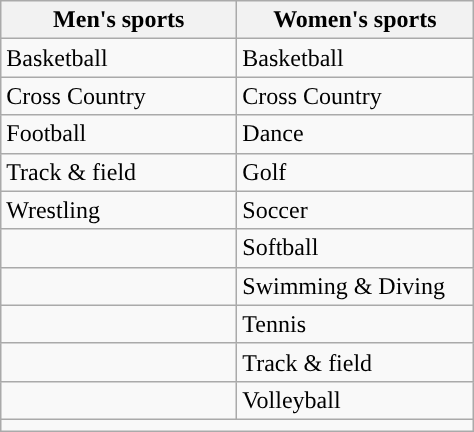<table class="wikitable"; style= "text-align: ">
<tr>
<th width=150px>Men's sports</th>
<th width=150px>Women's sports</th>
</tr>
<tr>
<td>Basketball</td>
<td>Basketball</td>
</tr>
<tr>
<td>Cross Country</td>
<td>Cross Country</td>
</tr>
<tr>
<td>Football</td>
<td>Dance</td>
</tr>
<tr>
<td>Track & field</td>
<td>Golf</td>
</tr>
<tr>
<td>Wrestling</td>
<td>Soccer</td>
</tr>
<tr>
<td></td>
<td>Softball</td>
</tr>
<tr>
<td></td>
<td>Swimming & Diving</td>
</tr>
<tr>
<td></td>
<td>Tennis</td>
</tr>
<tr>
<td></td>
<td>Track & field</td>
</tr>
<tr>
<td></td>
<td>Volleyball</td>
</tr>
<tr>
<td colspan="2"></td>
</tr>
</table>
